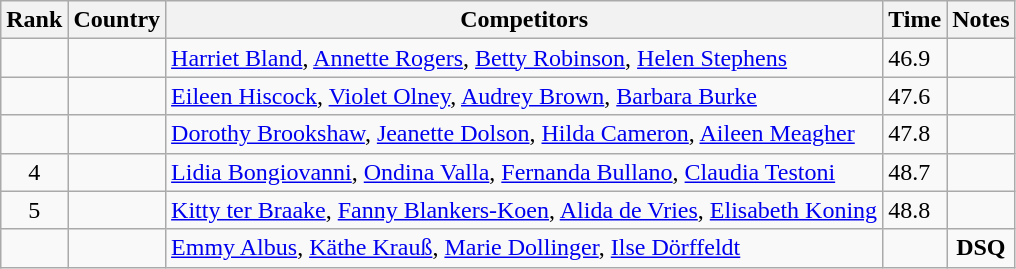<table class="wikitable sortable" style="text-align:center">
<tr>
<th>Rank</th>
<th>Country</th>
<th>Competitors</th>
<th>Time</th>
<th>Notes</th>
</tr>
<tr>
<td></td>
<td align=left></td>
<td align=left><a href='#'>Harriet Bland</a>, <a href='#'>Annette Rogers</a>, <a href='#'>Betty Robinson</a>, <a href='#'>Helen Stephens</a></td>
<td align=left>46.9</td>
<td></td>
</tr>
<tr>
<td></td>
<td align=left></td>
<td align=left><a href='#'>Eileen Hiscock</a>, <a href='#'>Violet Olney</a>, <a href='#'>Audrey Brown</a>, <a href='#'>Barbara Burke</a></td>
<td align=left>47.6</td>
<td></td>
</tr>
<tr>
<td></td>
<td align=left></td>
<td align=left><a href='#'>Dorothy Brookshaw</a>, <a href='#'>Jeanette Dolson</a>, <a href='#'>Hilda Cameron</a>, <a href='#'>Aileen Meagher</a></td>
<td align=left>47.8</td>
<td></td>
</tr>
<tr>
<td>4</td>
<td align=left></td>
<td align=left><a href='#'>Lidia Bongiovanni</a>, <a href='#'>Ondina Valla</a>, <a href='#'>Fernanda Bullano</a>, <a href='#'>Claudia Testoni</a></td>
<td align=left>48.7</td>
<td></td>
</tr>
<tr>
<td>5</td>
<td align=left></td>
<td align=left><a href='#'>Kitty ter Braake</a>, <a href='#'>Fanny Blankers-Koen</a>, <a href='#'>Alida de Vries</a>, <a href='#'>Elisabeth Koning</a></td>
<td align=left>48.8</td>
<td></td>
</tr>
<tr>
<td></td>
<td align=left></td>
<td align=left><a href='#'>Emmy Albus</a>, <a href='#'>Käthe Krauß</a>, <a href='#'>Marie Dollinger</a>, <a href='#'>Ilse Dörffeldt</a></td>
<td align=left></td>
<td><strong>DSQ</strong></td>
</tr>
</table>
